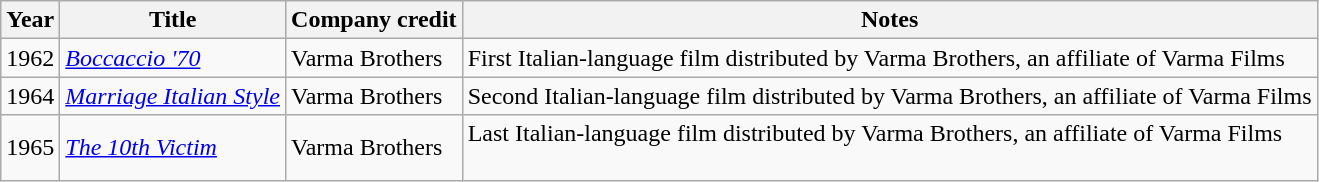<table class= "wikitable sortable">
<tr>
<th>Year</th>
<th>Title</th>
<th>Company credit</th>
<th>Notes</th>
</tr>
<tr>
<td>1962</td>
<td><em><a href='#'>Boccaccio '70</a></em></td>
<td>Varma Brothers</td>
<td>First Italian-language film distributed by Varma Brothers, an affiliate of Varma Films</td>
</tr>
<tr>
<td>1964</td>
<td><em><a href='#'>Marriage Italian Style</a></em></td>
<td>Varma Brothers</td>
<td>Second Italian-language film distributed by Varma Brothers, an affiliate of Varma Films</td>
</tr>
<tr>
<td>1965</td>
<td><em><a href='#'>The 10th Victim</a></em></td>
<td>Varma Brothers</td>
<td>Last Italian-language film distributed by Varma Brothers, an affiliate of Varma Films<br> </td>
</tr>
</table>
